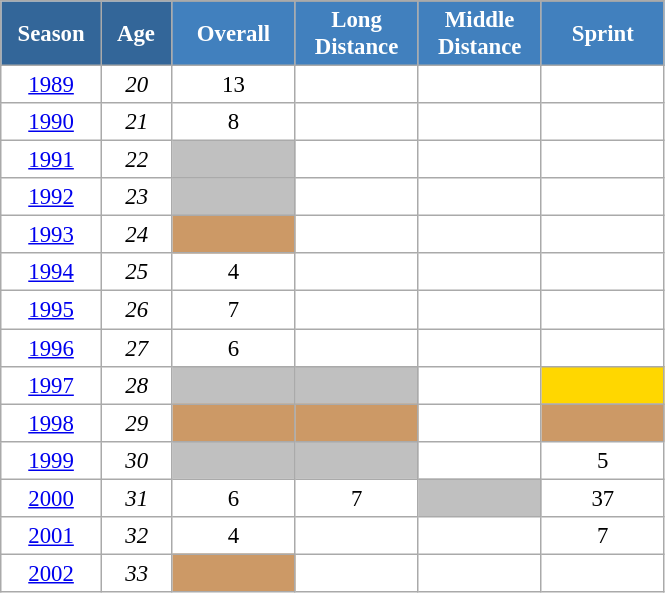<table class="wikitable" style="font-size:95%; text-align:center; border:grey solid 1px; border-collapse:collapse; background:#ffffff;">
<tr>
<th style="background-color:#369; color:white; width:60px;" rowspan="2"> Season </th>
<th style="background-color:#369; color:white; width:40px;" rowspan="2"> Age </th>
</tr>
<tr>
<th style="background-color:#4180be; color:white; width:75px;">Overall</th>
<th style="background-color:#4180be; color:white; width:75px;">Long Distance</th>
<th style="background-color:#4180be; color:white; width:75px;">Middle Distance</th>
<th style="background-color:#4180be; color:white; width:75px;">Sprint</th>
</tr>
<tr>
<td><a href='#'>1989</a></td>
<td><em>20</em></td>
<td>13</td>
<td></td>
<td></td>
<td></td>
</tr>
<tr>
<td><a href='#'>1990</a></td>
<td><em>21</em></td>
<td>8</td>
<td></td>
<td></td>
<td></td>
</tr>
<tr>
<td><a href='#'>1991</a></td>
<td><em>22</em></td>
<td style="background:silver;"></td>
<td></td>
<td></td>
<td></td>
</tr>
<tr>
<td><a href='#'>1992</a></td>
<td><em>23</em></td>
<td style="background:silver;"></td>
<td></td>
<td></td>
<td></td>
</tr>
<tr>
<td><a href='#'>1993</a></td>
<td><em>24</em></td>
<td style="background:#c96;"></td>
<td></td>
<td></td>
<td></td>
</tr>
<tr>
<td><a href='#'>1994</a></td>
<td><em>25</em></td>
<td>4</td>
<td></td>
<td></td>
<td></td>
</tr>
<tr>
<td><a href='#'>1995</a></td>
<td><em>26</em></td>
<td>7</td>
<td></td>
<td></td>
<td></td>
</tr>
<tr>
<td><a href='#'>1996</a></td>
<td><em>27</em></td>
<td>6</td>
<td></td>
<td></td>
<td></td>
</tr>
<tr>
<td><a href='#'>1997</a></td>
<td><em>28</em></td>
<td style="background:silver;"></td>
<td style="background:silver;"></td>
<td></td>
<td style="background:gold;"></td>
</tr>
<tr>
<td><a href='#'>1998</a></td>
<td><em>29</em></td>
<td style="background:#c96;"></td>
<td style="background:#c96;"></td>
<td></td>
<td style="background:#c96;"></td>
</tr>
<tr>
<td><a href='#'>1999</a></td>
<td><em>30</em></td>
<td style="background:silver;"></td>
<td style="background:silver;"></td>
<td></td>
<td>5</td>
</tr>
<tr>
<td><a href='#'>2000</a></td>
<td><em>31</em></td>
<td>6</td>
<td>7</td>
<td style="background:silver;"></td>
<td>37</td>
</tr>
<tr>
<td><a href='#'>2001</a></td>
<td><em>32</em></td>
<td>4</td>
<td></td>
<td></td>
<td>7</td>
</tr>
<tr>
<td><a href='#'>2002</a></td>
<td><em>33</em></td>
<td style="background:#c96;"></td>
<td></td>
<td></td>
<td></td>
</tr>
</table>
